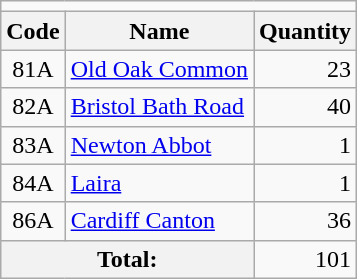<table class="wikitable floatright">
<tr>
<td colspan=3></td>
</tr>
<tr>
<th>Code</th>
<th>Name</th>
<th>Quantity</th>
</tr>
<tr>
<td style="text-align:center">81A</td>
<td><a href='#'>Old Oak Common</a></td>
<td style="text-align:right">23</td>
</tr>
<tr>
<td style="text-align:center">82A</td>
<td><a href='#'>Bristol Bath Road</a></td>
<td style="text-align:right">40</td>
</tr>
<tr>
<td style="text-align:center">83A</td>
<td><a href='#'>Newton Abbot</a></td>
<td style="text-align:right">1</td>
</tr>
<tr>
<td style="text-align:center">84A</td>
<td><a href='#'>Laira</a></td>
<td style="text-align:right">1</td>
</tr>
<tr>
<td style="text-align:center">86A</td>
<td><a href='#'>Cardiff Canton</a></td>
<td style="text-align:right">36</td>
</tr>
<tr>
<th colspan=2 scope=row>Total:</th>
<td style="text-align:right">101</td>
</tr>
</table>
